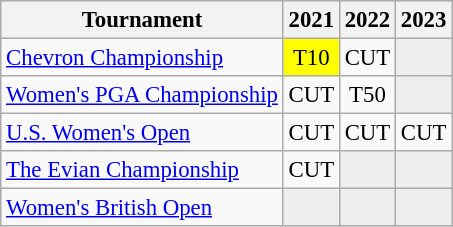<table class="wikitable" style="font-size:95%;text-align:center;">
<tr>
<th>Tournament</th>
<th>2021</th>
<th>2022</th>
<th>2023</th>
</tr>
<tr>
<td align=left><a href='#'>Chevron Championship</a></td>
<td style="background:yellow;">T10</td>
<td>CUT</td>
<td style="background:#eeeeee;"></td>
</tr>
<tr>
<td align=left><a href='#'>Women's PGA Championship</a></td>
<td>CUT</td>
<td>T50</td>
<td style="background:#eeeeee;"></td>
</tr>
<tr>
<td align=left><a href='#'>U.S. Women's Open</a></td>
<td>CUT</td>
<td>CUT</td>
<td>CUT</td>
</tr>
<tr>
<td align=left><a href='#'>The Evian Championship</a></td>
<td>CUT</td>
<td style="background:#eeeeee;"></td>
<td style="background:#eeeeee;"></td>
</tr>
<tr>
<td align=left><a href='#'>Women's British Open</a></td>
<td style="background:#eeeeee;"></td>
<td style="background:#eeeeee;"></td>
<td style="background:#eeeeee;"></td>
</tr>
</table>
